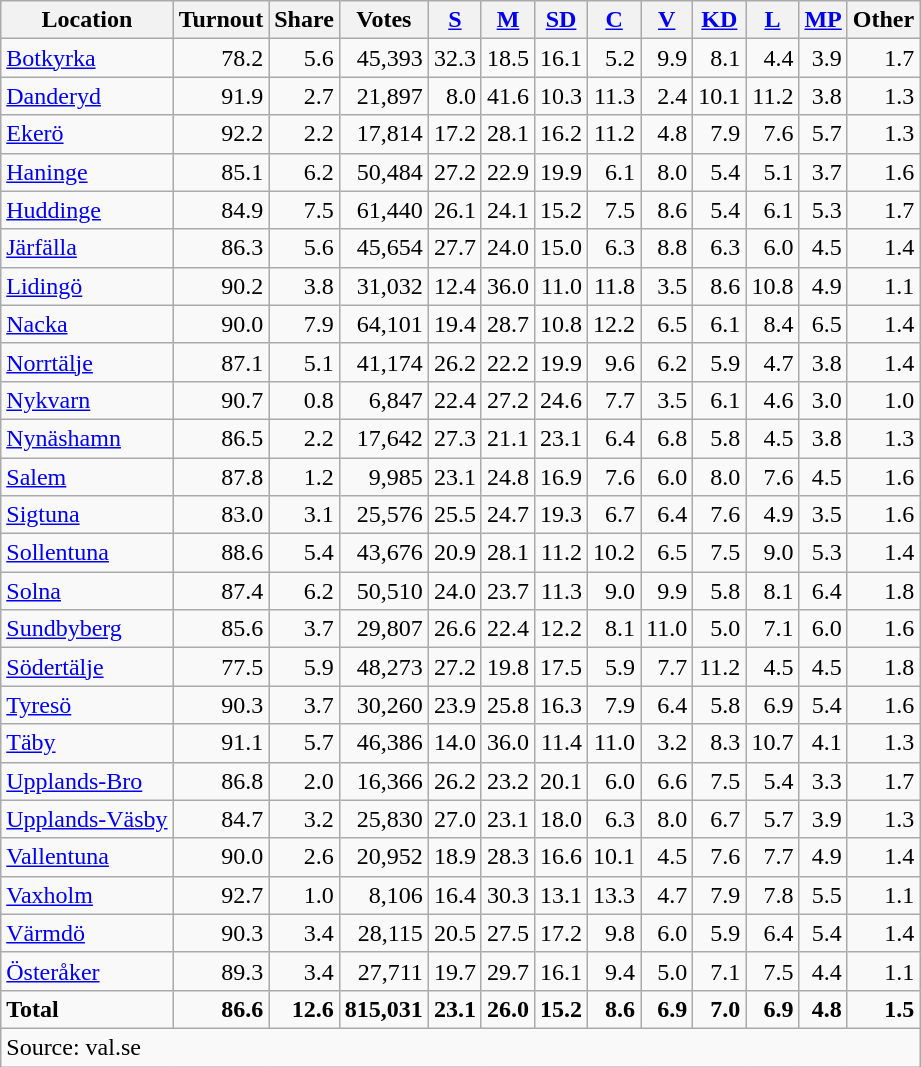<table class="wikitable sortable" style=text-align:right>
<tr>
<th>Location</th>
<th>Turnout</th>
<th>Share</th>
<th>Votes</th>
<th><a href='#'>S</a></th>
<th><a href='#'>M</a></th>
<th><a href='#'>SD</a></th>
<th><a href='#'>C</a></th>
<th><a href='#'>V</a></th>
<th><a href='#'>KD</a></th>
<th><a href='#'>L</a></th>
<th><a href='#'>MP</a></th>
<th>Other</th>
</tr>
<tr>
<td align=left><a href='#'>Botkyrka</a></td>
<td>78.2</td>
<td>5.6</td>
<td>45,393</td>
<td>32.3</td>
<td>18.5</td>
<td>16.1</td>
<td>5.2</td>
<td>9.9</td>
<td>8.1</td>
<td>4.4</td>
<td>3.9</td>
<td>1.7</td>
</tr>
<tr>
<td align=left><a href='#'>Danderyd</a></td>
<td>91.9</td>
<td>2.7</td>
<td>21,897</td>
<td>8.0</td>
<td>41.6</td>
<td>10.3</td>
<td>11.3</td>
<td>2.4</td>
<td>10.1</td>
<td>11.2</td>
<td>3.8</td>
<td>1.3</td>
</tr>
<tr>
<td align=left><a href='#'>Ekerö</a></td>
<td>92.2</td>
<td>2.2</td>
<td>17,814</td>
<td>17.2</td>
<td>28.1</td>
<td>16.2</td>
<td>11.2</td>
<td>4.8</td>
<td>7.9</td>
<td>7.6</td>
<td>5.7</td>
<td>1.3</td>
</tr>
<tr>
<td align=left><a href='#'>Haninge</a></td>
<td>85.1</td>
<td>6.2</td>
<td>50,484</td>
<td>27.2</td>
<td>22.9</td>
<td>19.9</td>
<td>6.1</td>
<td>8.0</td>
<td>5.4</td>
<td>5.1</td>
<td>3.7</td>
<td>1.6</td>
</tr>
<tr>
<td align=left><a href='#'>Huddinge</a></td>
<td>84.9</td>
<td>7.5</td>
<td>61,440</td>
<td>26.1</td>
<td>24.1</td>
<td>15.2</td>
<td>7.5</td>
<td>8.6</td>
<td>5.4</td>
<td>6.1</td>
<td>5.3</td>
<td>1.7</td>
</tr>
<tr>
<td align=left><a href='#'>Järfälla</a></td>
<td>86.3</td>
<td>5.6</td>
<td>45,654</td>
<td>27.7</td>
<td>24.0</td>
<td>15.0</td>
<td>6.3</td>
<td>8.8</td>
<td>6.3</td>
<td>6.0</td>
<td>4.5</td>
<td>1.4</td>
</tr>
<tr>
<td align=left><a href='#'>Lidingö</a></td>
<td>90.2</td>
<td>3.8</td>
<td>31,032</td>
<td>12.4</td>
<td>36.0</td>
<td>11.0</td>
<td>11.8</td>
<td>3.5</td>
<td>8.6</td>
<td>10.8</td>
<td>4.9</td>
<td>1.1</td>
</tr>
<tr>
<td align=left><a href='#'>Nacka</a></td>
<td>90.0</td>
<td>7.9</td>
<td>64,101</td>
<td>19.4</td>
<td>28.7</td>
<td>10.8</td>
<td>12.2</td>
<td>6.5</td>
<td>6.1</td>
<td>8.4</td>
<td>6.5</td>
<td>1.4</td>
</tr>
<tr>
<td align=left><a href='#'>Norrtälje</a></td>
<td>87.1</td>
<td>5.1</td>
<td>41,174</td>
<td>26.2</td>
<td>22.2</td>
<td>19.9</td>
<td>9.6</td>
<td>6.2</td>
<td>5.9</td>
<td>4.7</td>
<td>3.8</td>
<td>1.4</td>
</tr>
<tr>
<td align=left><a href='#'>Nykvarn</a></td>
<td>90.7</td>
<td>0.8</td>
<td>6,847</td>
<td>22.4</td>
<td>27.2</td>
<td>24.6</td>
<td>7.7</td>
<td>3.5</td>
<td>6.1</td>
<td>4.6</td>
<td>3.0</td>
<td>1.0</td>
</tr>
<tr>
<td align=left><a href='#'>Nynäshamn</a></td>
<td>86.5</td>
<td>2.2</td>
<td>17,642</td>
<td>27.3</td>
<td>21.1</td>
<td>23.1</td>
<td>6.4</td>
<td>6.8</td>
<td>5.8</td>
<td>4.5</td>
<td>3.8</td>
<td>1.3</td>
</tr>
<tr>
<td align=left><a href='#'>Salem</a></td>
<td>87.8</td>
<td>1.2</td>
<td>9,985</td>
<td>23.1</td>
<td>24.8</td>
<td>16.9</td>
<td>7.6</td>
<td>6.0</td>
<td>8.0</td>
<td>7.6</td>
<td>4.5</td>
<td>1.6</td>
</tr>
<tr>
<td align=left><a href='#'>Sigtuna</a></td>
<td>83.0</td>
<td>3.1</td>
<td>25,576</td>
<td>25.5</td>
<td>24.7</td>
<td>19.3</td>
<td>6.7</td>
<td>6.4</td>
<td>7.6</td>
<td>4.9</td>
<td>3.5</td>
<td>1.6</td>
</tr>
<tr>
<td align=left><a href='#'>Sollentuna</a></td>
<td>88.6</td>
<td>5.4</td>
<td>43,676</td>
<td>20.9</td>
<td>28.1</td>
<td>11.2</td>
<td>10.2</td>
<td>6.5</td>
<td>7.5</td>
<td>9.0</td>
<td>5.3</td>
<td>1.4</td>
</tr>
<tr>
<td align=left><a href='#'>Solna</a></td>
<td>87.4</td>
<td>6.2</td>
<td>50,510</td>
<td>24.0</td>
<td>23.7</td>
<td>11.3</td>
<td>9.0</td>
<td>9.9</td>
<td>5.8</td>
<td>8.1</td>
<td>6.4</td>
<td>1.8</td>
</tr>
<tr>
<td align=left><a href='#'>Sundbyberg</a></td>
<td>85.6</td>
<td>3.7</td>
<td>29,807</td>
<td>26.6</td>
<td>22.4</td>
<td>12.2</td>
<td>8.1</td>
<td>11.0</td>
<td>5.0</td>
<td>7.1</td>
<td>6.0</td>
<td>1.6</td>
</tr>
<tr>
<td align=left><a href='#'>Södertälje</a></td>
<td>77.5</td>
<td>5.9</td>
<td>48,273</td>
<td>27.2</td>
<td>19.8</td>
<td>17.5</td>
<td>5.9</td>
<td>7.7</td>
<td>11.2</td>
<td>4.5</td>
<td>4.5</td>
<td>1.8</td>
</tr>
<tr>
<td align=left><a href='#'>Tyresö</a></td>
<td>90.3</td>
<td>3.7</td>
<td>30,260</td>
<td>23.9</td>
<td>25.8</td>
<td>16.3</td>
<td>7.9</td>
<td>6.4</td>
<td>5.8</td>
<td>6.9</td>
<td>5.4</td>
<td>1.6</td>
</tr>
<tr>
<td align=left><a href='#'>Täby</a></td>
<td>91.1</td>
<td>5.7</td>
<td>46,386</td>
<td>14.0</td>
<td>36.0</td>
<td>11.4</td>
<td>11.0</td>
<td>3.2</td>
<td>8.3</td>
<td>10.7</td>
<td>4.1</td>
<td>1.3</td>
</tr>
<tr>
<td align=left><a href='#'>Upplands-Bro</a></td>
<td>86.8</td>
<td>2.0</td>
<td>16,366</td>
<td>26.2</td>
<td>23.2</td>
<td>20.1</td>
<td>6.0</td>
<td>6.6</td>
<td>7.5</td>
<td>5.4</td>
<td>3.3</td>
<td>1.7</td>
</tr>
<tr>
<td align=left><a href='#'>Upplands-Väsby</a></td>
<td>84.7</td>
<td>3.2</td>
<td>25,830</td>
<td>27.0</td>
<td>23.1</td>
<td>18.0</td>
<td>6.3</td>
<td>8.0</td>
<td>6.7</td>
<td>5.7</td>
<td>3.9</td>
<td>1.3</td>
</tr>
<tr>
<td align=left><a href='#'>Vallentuna</a></td>
<td>90.0</td>
<td>2.6</td>
<td>20,952</td>
<td>18.9</td>
<td>28.3</td>
<td>16.6</td>
<td>10.1</td>
<td>4.5</td>
<td>7.6</td>
<td>7.7</td>
<td>4.9</td>
<td>1.4</td>
</tr>
<tr>
<td align=left><a href='#'>Vaxholm</a></td>
<td>92.7</td>
<td>1.0</td>
<td>8,106</td>
<td>16.4</td>
<td>30.3</td>
<td>13.1</td>
<td>13.3</td>
<td>4.7</td>
<td>7.9</td>
<td>7.8</td>
<td>5.5</td>
<td>1.1</td>
</tr>
<tr>
<td align=left><a href='#'>Värmdö</a></td>
<td>90.3</td>
<td>3.4</td>
<td>28,115</td>
<td>20.5</td>
<td>27.5</td>
<td>17.2</td>
<td>9.8</td>
<td>6.0</td>
<td>5.9</td>
<td>6.4</td>
<td>5.4</td>
<td>1.4</td>
</tr>
<tr>
<td align=left><a href='#'>Österåker</a></td>
<td>89.3</td>
<td>3.4</td>
<td>27,711</td>
<td>19.7</td>
<td>29.7</td>
<td>16.1</td>
<td>9.4</td>
<td>5.0</td>
<td>7.1</td>
<td>7.5</td>
<td>4.4</td>
<td>1.1</td>
</tr>
<tr>
<td align=left><strong>Total</strong></td>
<td><strong>86.6</strong></td>
<td><strong>12.6</strong></td>
<td><strong>815,031</strong></td>
<td><strong>23.1</strong></td>
<td><strong>26.0</strong></td>
<td><strong>15.2</strong></td>
<td><strong>8.6</strong></td>
<td><strong>6.9</strong></td>
<td><strong>7.0</strong></td>
<td><strong>6.9</strong></td>
<td><strong>4.8</strong></td>
<td><strong>1.5</strong></td>
</tr>
<tr>
<td align=left colspan=13>Source: val.se</td>
</tr>
</table>
